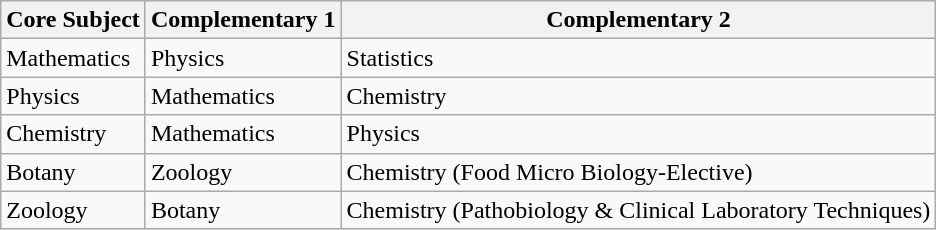<table class="wikitable" border="1">
<tr>
<th>Core Subject</th>
<th>Complementary 1</th>
<th>Complementary 2</th>
</tr>
<tr>
<td>Mathematics</td>
<td>Physics</td>
<td>Statistics</td>
</tr>
<tr>
<td>Physics</td>
<td>Mathematics</td>
<td>Chemistry</td>
</tr>
<tr>
<td>Chemistry</td>
<td>Mathematics</td>
<td>Physics</td>
</tr>
<tr>
<td>Botany</td>
<td>Zoology</td>
<td>Chemistry (Food Micro Biology-Elective)</td>
</tr>
<tr>
<td>Zoology</td>
<td>Botany</td>
<td>Chemistry (Pathobiology & Clinical Laboratory Techniques)</td>
</tr>
</table>
